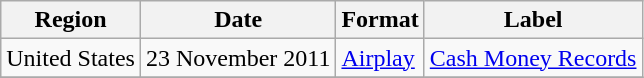<table class=wikitable>
<tr>
<th>Region</th>
<th>Date</th>
<th>Format</th>
<th>Label</th>
</tr>
<tr>
<td>United States</td>
<td>23 November 2011</td>
<td><a href='#'>Airplay</a></td>
<td><a href='#'>Cash Money Records</a></td>
</tr>
<tr>
</tr>
</table>
